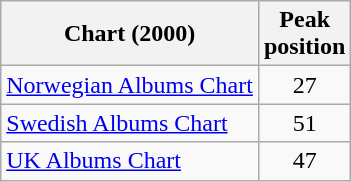<table class="wikitable sortable">
<tr>
<th>Chart (2000)</th>
<th>Peak<br>position</th>
</tr>
<tr>
<td align="left"><a href='#'>Norwegian Albums Chart</a></td>
<td style="text-align:center;">27</td>
</tr>
<tr>
<td align="left"><a href='#'>Swedish Albums Chart</a></td>
<td style="text-align:center;">51</td>
</tr>
<tr>
<td align="left"><a href='#'>UK Albums Chart</a></td>
<td style="text-align:center;">47</td>
</tr>
</table>
